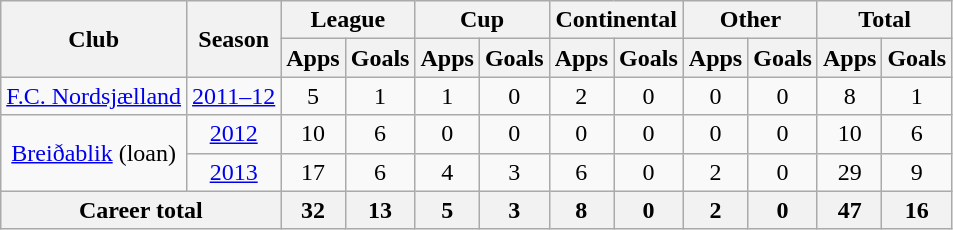<table class="wikitable" style="text-align:center">
<tr>
<th rowspan="2">Club</th>
<th rowspan="2">Season</th>
<th colspan="2">League</th>
<th colspan="2">Cup</th>
<th colspan="2">Continental</th>
<th colspan="2">Other</th>
<th colspan="2">Total</th>
</tr>
<tr>
<th>Apps</th>
<th>Goals</th>
<th>Apps</th>
<th>Goals</th>
<th>Apps</th>
<th>Goals</th>
<th>Apps</th>
<th>Goals</th>
<th>Apps</th>
<th>Goals</th>
</tr>
<tr>
<td><a href='#'>F.C. Nordsjælland</a></td>
<td><a href='#'>2011–12</a></td>
<td>5</td>
<td>1</td>
<td>1</td>
<td>0</td>
<td>2</td>
<td>0</td>
<td>0</td>
<td>0</td>
<td>8</td>
<td>1</td>
</tr>
<tr>
<td rowspan="2"><a href='#'>Breiðablik</a> (loan)</td>
<td><a href='#'>2012</a></td>
<td>10</td>
<td>6</td>
<td>0</td>
<td>0</td>
<td>0</td>
<td>0</td>
<td>0</td>
<td>0</td>
<td>10</td>
<td>6</td>
</tr>
<tr>
<td><a href='#'>2013</a></td>
<td>17</td>
<td>6</td>
<td>4</td>
<td>3</td>
<td>6</td>
<td>0</td>
<td>2</td>
<td>0</td>
<td>29</td>
<td>9</td>
</tr>
<tr>
<th colspan="2">Career total</th>
<th>32</th>
<th>13</th>
<th>5</th>
<th>3</th>
<th>8</th>
<th>0</th>
<th>2</th>
<th>0</th>
<th>47</th>
<th>16</th>
</tr>
</table>
